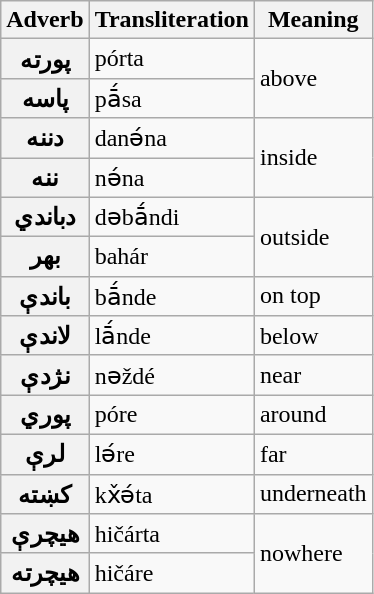<table class="wikitable">
<tr>
<th>Adverb</th>
<th>Transliteration</th>
<th>Meaning</th>
</tr>
<tr>
<th>پورته</th>
<td>pórta</td>
<td rowspan="2">above</td>
</tr>
<tr>
<th>پاسه</th>
<td>рā́sa</td>
</tr>
<tr>
<th>دننه</th>
<td>danə́na</td>
<td rowspan="2">inside</td>
</tr>
<tr>
<th>ننه</th>
<td>nə́na</td>
</tr>
<tr>
<th>دباندي</th>
<td>dəbā́ndi</td>
<td rowspan="2">outside</td>
</tr>
<tr>
<th>بهر</th>
<td>bahár</td>
</tr>
<tr>
<th>باندې</th>
<td>bā́nde</td>
<td>on top</td>
</tr>
<tr>
<th>لاندې</th>
<td>lā́nde</td>
<td>below</td>
</tr>
<tr>
<th>نژدې</th>
<td>nəždé</td>
<td>near</td>
</tr>
<tr>
<th>پوري</th>
<td>póre</td>
<td>around</td>
</tr>
<tr>
<th>لرې</th>
<td>lә́re</td>
<td>far</td>
</tr>
<tr>
<th>کښته</th>
<td>kx̌ə́ta</td>
<td>underneath</td>
</tr>
<tr>
<th>هيچرې</th>
<td>hičárta</td>
<td rowspan="2">nowhere</td>
</tr>
<tr>
<th>هيچرته</th>
<td>hičáre</td>
</tr>
</table>
